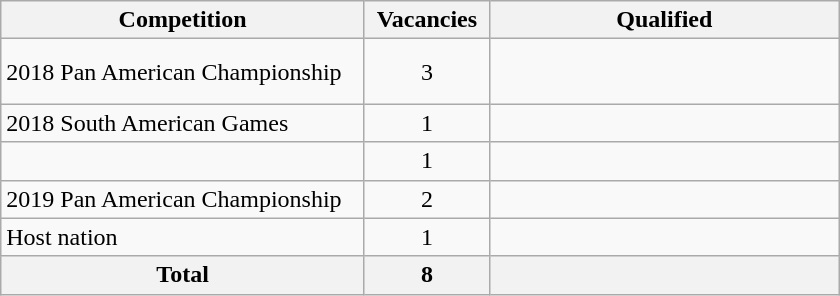<table class = "wikitable" width=560>
<tr>
<th width=300>Competition</th>
<th width=80>Vacancies</th>
<th width=300>Qualified</th>
</tr>
<tr>
<td>2018 Pan American Championship</td>
<td align="center">3</td>
<td><br><br></td>
</tr>
<tr>
<td>2018 South American Games</td>
<td align="center">1</td>
<td></td>
</tr>
<tr>
<td></td>
<td align="center">1</td>
<td></td>
</tr>
<tr>
<td>2019 Pan American Championship</td>
<td align="center">2</td>
<td><br></td>
</tr>
<tr>
<td>Host nation</td>
<td align="center">1</td>
<td></td>
</tr>
<tr>
<th>Total</th>
<th>8</th>
<th></th>
</tr>
</table>
